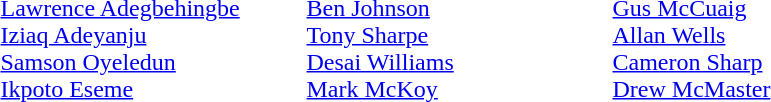<table>
<tr>
<td width=200 valign=top><em></em><br><a href='#'>Lawrence Adegbehingbe</a><br><a href='#'>Iziaq Adeyanju</a><br><a href='#'>Samson Oyeledun</a><br><a href='#'>Ikpoto Eseme</a></td>
<td width=200 valign=top><em></em><br><a href='#'>Ben Johnson</a><br><a href='#'>Tony Sharpe</a><br><a href='#'>Desai Williams</a><br><a href='#'>Mark McKoy</a></td>
<td width=200 valign=top><em></em><br><a href='#'>Gus McCuaig</a><br><a href='#'>Allan Wells</a><br><a href='#'>Cameron Sharp</a><br><a href='#'>Drew McMaster</a></td>
</tr>
</table>
